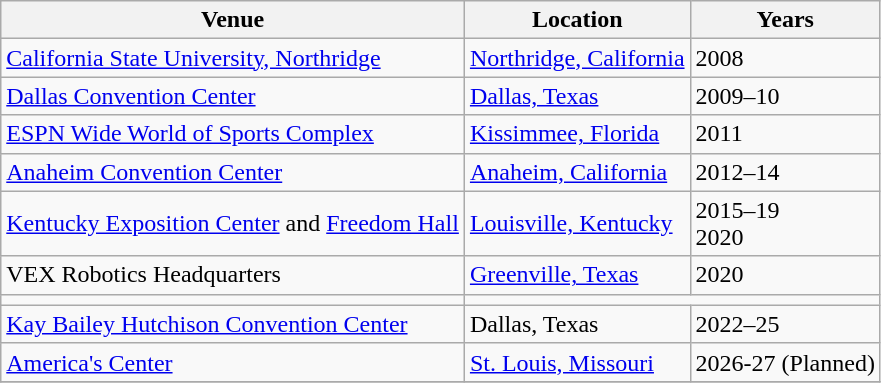<table class="wikitable">
<tr>
<th>Venue</th>
<th>Location</th>
<th>Years</th>
</tr>
<tr>
<td><a href='#'>California State University, Northridge</a></td>
<td><a href='#'>Northridge, California</a></td>
<td>2008</td>
</tr>
<tr>
<td><a href='#'>Dallas Convention Center</a></td>
<td><a href='#'>Dallas, Texas</a></td>
<td>2009–10</td>
</tr>
<tr>
<td><a href='#'>ESPN Wide World of Sports Complex</a></td>
<td><a href='#'>Kissimmee, Florida</a></td>
<td>2011</td>
</tr>
<tr>
<td><a href='#'>Anaheim Convention Center</a></td>
<td><a href='#'>Anaheim, California</a></td>
<td>2012–14</td>
</tr>
<tr>
<td><a href='#'>Kentucky Exposition Center</a> and <a href='#'>Freedom Hall</a></td>
<td><a href='#'>Louisville, Kentucky</a></td>
<td>2015–19<br>2020 </td>
</tr>
<tr>
<td>VEX Robotics Headquarters</td>
<td><a href='#'>Greenville, Texas</a></td>
<td>2020</td>
</tr>
<tr>
<td></td>
</tr>
<tr>
<td><a href='#'>Kay Bailey Hutchison Convention Center</a></td>
<td>Dallas, Texas</td>
<td>2022–25</td>
</tr>
<tr>
<td><a href='#'>America's Center</a></td>
<td><a href='#'>St. Louis, Missouri</a></td>
<td>2026-27 (Planned)</td>
</tr>
<tr>
</tr>
</table>
